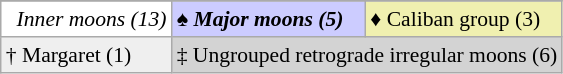<table class="wikitable" style="margin:0; font-size:90%; text-align:left">
<tr>
</tr>
<tr>
<td style="background:#fff;">  <em>Inner moons (13)</em></td>
<td style="background:#ccf;">♠ <strong><em>Major moons<strong> (5)<em></td>
<td style="background:#f0f0b0">♦ </em>Caliban group (3)<em></td>
</tr>
<tr>
<td style="background:#efefef">† Margaret (1)</td>
<td colspan="2" style="background:#d3d3d3">‡ </em>Ungrouped retrograde irregular moons (6)<em></td>
</tr>
</table>
